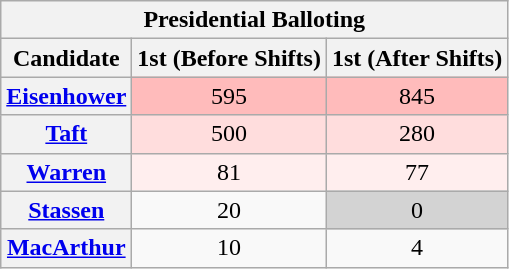<table class="wikitable sortable" style="text-align:center">
<tr>
<th colspan="3"><strong>Presidential Balloting</strong></th>
</tr>
<tr>
<th>Candidate</th>
<th>1st (Before Shifts)</th>
<th>1st (After Shifts)</th>
</tr>
<tr>
<th><a href='#'>Eisenhower</a></th>
<td style="background:#fbb;">595</td>
<td style="background:#fbb;">845</td>
</tr>
<tr>
<th><a href='#'>Taft</a></th>
<td style="background:#fdd;">500</td>
<td style="background:#fdd;">280</td>
</tr>
<tr>
<th><a href='#'>Warren</a></th>
<td style="background:#fee;">81</td>
<td style="background:#fee;">77</td>
</tr>
<tr>
<th><a href='#'>Stassen</a></th>
<td>20</td>
<td style="background:#d3d3d3">0</td>
</tr>
<tr>
<th><a href='#'>MacArthur</a></th>
<td>10</td>
<td>4</td>
</tr>
</table>
